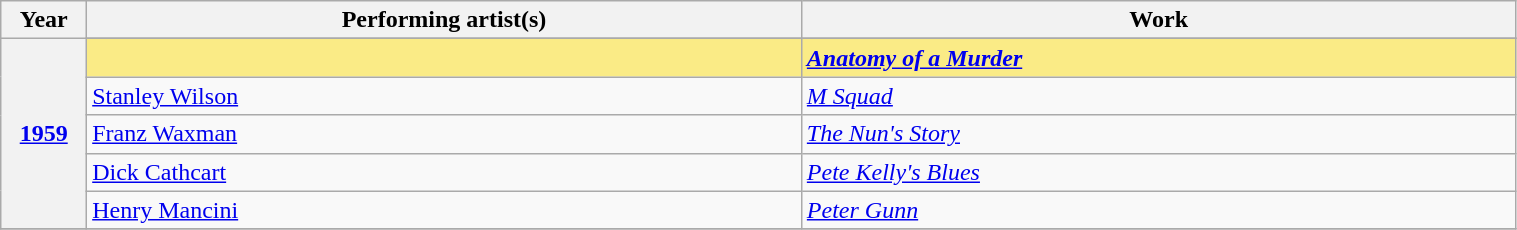<table class="wikitable" style="width:80%">
<tr>
<th width="2%">Year</th>
<th width="25%">Performing artist(s)</th>
<th width="25%">Work</th>
</tr>
<tr>
<th scope="row", rowspan=6, style="text-align:center;"><a href='#'>1959</a> <br></th>
</tr>
<tr style="background:#FAEB86">
<td><strong></strong></td>
<td><strong> <em><a href='#'>Anatomy of a Murder</a></em> </strong></td>
</tr>
<tr>
<td><a href='#'>Stanley Wilson</a></td>
<td><em><a href='#'>M Squad</a></em></td>
</tr>
<tr>
<td><a href='#'>Franz Waxman</a></td>
<td><em><a href='#'>The Nun's Story</a></em></td>
</tr>
<tr>
<td><a href='#'>Dick Cathcart</a></td>
<td><em><a href='#'>Pete Kelly's Blues</a></em></td>
</tr>
<tr>
<td><a href='#'>Henry Mancini</a></td>
<td><em><a href='#'>Peter Gunn</a></em></td>
</tr>
<tr>
</tr>
</table>
